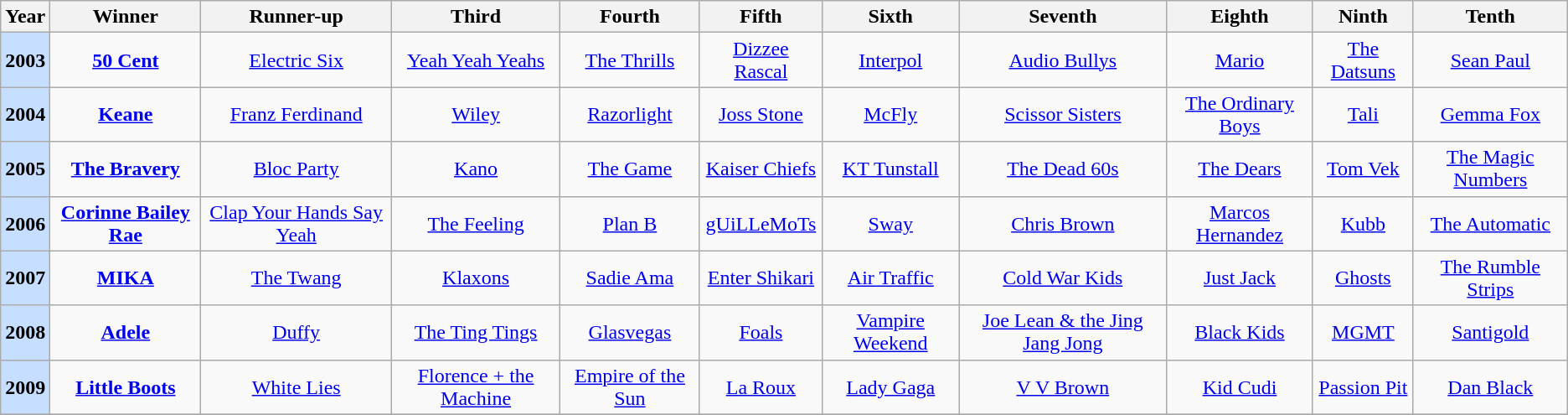<table class="wikitable" style="text-align:center; font-size:100%">
<tr>
<th>Year</th>
<th>Winner</th>
<th>Runner-up</th>
<th>Third</th>
<th>Fourth</th>
<th>Fifth</th>
<th>Sixth</th>
<th>Seventh</th>
<th>Eighth</th>
<th>Ninth</th>
<th>Tenth</th>
</tr>
<tr>
<th style="background:#C6DEFF">2003</th>
<td><strong><a href='#'>50 Cent</a></strong></td>
<td><a href='#'>Electric Six</a></td>
<td><a href='#'>Yeah Yeah Yeahs</a></td>
<td><a href='#'>The Thrills</a></td>
<td><a href='#'>Dizzee Rascal</a></td>
<td><a href='#'>Interpol</a></td>
<td><a href='#'>Audio Bullys</a></td>
<td><a href='#'>Mario</a></td>
<td><a href='#'>The Datsuns</a></td>
<td><a href='#'>Sean Paul</a></td>
</tr>
<tr>
<th style="background:#C6DEFF">2004</th>
<td><strong><a href='#'>Keane</a></strong></td>
<td><a href='#'>Franz Ferdinand</a></td>
<td><a href='#'>Wiley</a></td>
<td><a href='#'>Razorlight</a></td>
<td><a href='#'>Joss Stone</a></td>
<td><a href='#'>McFly</a></td>
<td><a href='#'>Scissor Sisters</a></td>
<td><a href='#'>The Ordinary Boys</a></td>
<td><a href='#'>Tali</a></td>
<td><a href='#'>Gemma Fox</a></td>
</tr>
<tr>
<th style="background:#C6DEFF">2005</th>
<td><strong><a href='#'>The Bravery</a></strong></td>
<td><a href='#'>Bloc Party</a></td>
<td><a href='#'>Kano</a></td>
<td><a href='#'>The Game</a></td>
<td><a href='#'>Kaiser Chiefs</a></td>
<td><a href='#'>KT Tunstall</a></td>
<td><a href='#'>The Dead 60s</a></td>
<td><a href='#'>The Dears</a></td>
<td><a href='#'>Tom Vek</a></td>
<td><a href='#'>The Magic Numbers</a></td>
</tr>
<tr>
<th style="background:#C6DEFF">2006</th>
<td><strong><a href='#'>Corinne Bailey Rae</a></strong></td>
<td><a href='#'>Clap Your Hands Say Yeah</a></td>
<td><a href='#'>The Feeling</a></td>
<td><a href='#'>Plan B</a></td>
<td><a href='#'>gUiLLeMoTs</a></td>
<td><a href='#'>Sway</a></td>
<td><a href='#'>Chris Brown</a></td>
<td><a href='#'>Marcos Hernandez</a></td>
<td><a href='#'>Kubb</a></td>
<td><a href='#'>The Automatic</a></td>
</tr>
<tr>
<th style="background:#C6DEFF">2007</th>
<td><strong><a href='#'>MIKA</a></strong></td>
<td><a href='#'>The Twang</a></td>
<td><a href='#'>Klaxons</a></td>
<td><a href='#'>Sadie Ama</a></td>
<td><a href='#'>Enter Shikari</a></td>
<td><a href='#'>Air Traffic</a></td>
<td><a href='#'>Cold War Kids</a></td>
<td><a href='#'>Just Jack</a></td>
<td><a href='#'>Ghosts</a></td>
<td><a href='#'>The Rumble Strips</a></td>
</tr>
<tr>
<th style="background:#C6DEFF">2008</th>
<td><strong><a href='#'>Adele</a></strong></td>
<td><a href='#'>Duffy</a></td>
<td><a href='#'>The Ting Tings</a></td>
<td><a href='#'>Glasvegas</a></td>
<td><a href='#'>Foals</a></td>
<td><a href='#'>Vampire Weekend</a></td>
<td><a href='#'>Joe Lean & the Jing Jang Jong</a></td>
<td><a href='#'>Black Kids</a></td>
<td><a href='#'>MGMT</a></td>
<td><a href='#'>Santigold</a></td>
</tr>
<tr>
<th style="background:#C6DEFF">2009</th>
<td><strong><a href='#'>Little Boots</a></strong></td>
<td><a href='#'>White Lies</a></td>
<td><a href='#'>Florence + the Machine</a></td>
<td><a href='#'>Empire of the Sun</a></td>
<td><a href='#'>La Roux</a></td>
<td><a href='#'>Lady Gaga</a></td>
<td><a href='#'>V V Brown</a></td>
<td><a href='#'>Kid Cudi</a></td>
<td><a href='#'>Passion Pit</a></td>
<td><a href='#'>Dan Black</a></td>
</tr>
<tr>
</tr>
</table>
